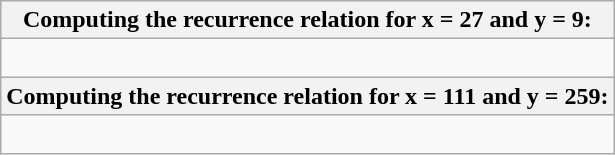<table class="wikitable">
<tr>
<th>Computing the recurrence relation for x = 27 and y = 9:</th>
</tr>
<tr>
<td><br></td>
</tr>
<tr>
<th>Computing the recurrence relation for x = 111 and y = 259:</th>
</tr>
<tr>
<td><br></td>
</tr>
</table>
